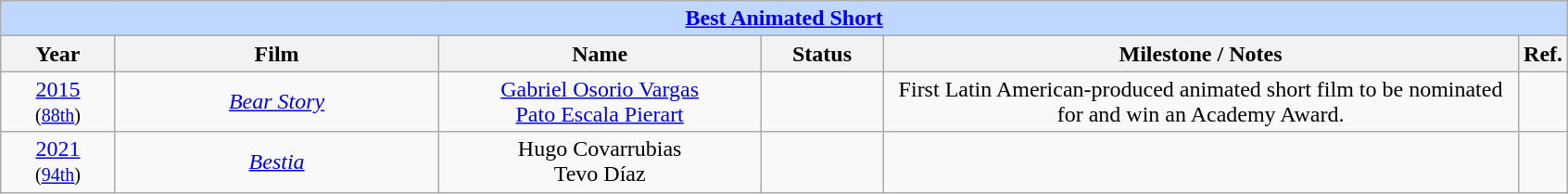<table class="wikitable" style="text-align: center">
<tr ---- bgcolor="#bfd7ff">
<td colspan=6 align=center><strong><a href='#'>Best Animated Short</a></strong></td>
</tr>
<tr ---- bgcolor="#ebf5ff">
<th width="075">Year</th>
<th width="225">Film</th>
<th width="225">Name</th>
<th width="080">Status</th>
<th width="450">Milestone / Notes</th>
<th wodth="450">Ref.</th>
</tr>
<tr>
<td><a href='#'>2015</a><br><small>(<a href='#'>88th</a>)</small></td>
<td><em><a href='#'>Bear Story</a></em></td>
<td><a href='#'>Gabriel Osorio Vargas</a><br><a href='#'>Pato Escala Pierart</a></td>
<td></td>
<td>First Latin American-produced animated short film to be nominated for and win an Academy Award.</td>
<td></td>
</tr>
<tr>
<td><a href='#'>2021</a><br><small>(<a href='#'>94th</a>)</small></td>
<td><em><a href='#'>Bestia</a></em></td>
<td>Hugo Covarrubias<br>Tevo Díaz</td>
<td></td>
<td></td>
<td></td>
</tr>
</table>
